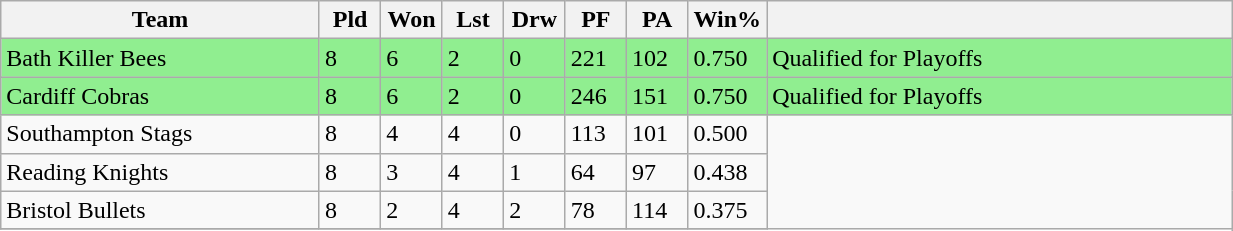<table class="wikitable" width=65%">
<tr>
<th width=26%>Team</th>
<th width=5%>Pld</th>
<th width=5%>Won</th>
<th width=5%>Lst</th>
<th width=5%>Drw</th>
<th width=5%>PF</th>
<th width=5%>PA</th>
<th width=6%>Win%</th>
<th width=38%></th>
</tr>
<tr style="background:lightgreen">
<td>Bath Killer Bees</td>
<td>8</td>
<td>6</td>
<td>2</td>
<td>0</td>
<td>221</td>
<td>102</td>
<td>0.750</td>
<td>Qualified for Playoffs</td>
</tr>
<tr style="background:lightgreen">
<td>Cardiff Cobras</td>
<td>8</td>
<td>6</td>
<td>2</td>
<td>0</td>
<td>246</td>
<td>151</td>
<td>0.750</td>
<td>Qualified for Playoffs</td>
</tr>
<tr>
<td>Southampton Stags</td>
<td>8</td>
<td>4</td>
<td>4</td>
<td>0</td>
<td>113</td>
<td>101</td>
<td>0.500</td>
</tr>
<tr>
<td>Reading Knights</td>
<td>8</td>
<td>3</td>
<td>4</td>
<td>1</td>
<td>64</td>
<td>97</td>
<td>0.438</td>
</tr>
<tr>
<td>Bristol Bullets</td>
<td>8</td>
<td>2</td>
<td>4</td>
<td>2</td>
<td>78</td>
<td>114</td>
<td>0.375</td>
</tr>
<tr>
</tr>
</table>
